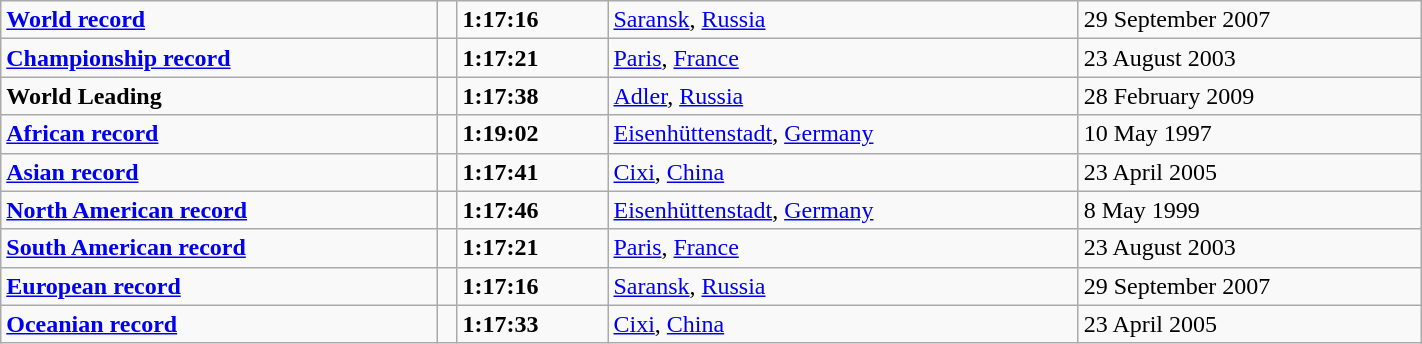<table class="wikitable" width=75%>
<tr>
<td><strong><a href='#'>World record</a></strong></td>
<td></td>
<td><strong>1:17:16</strong></td>
<td><a href='#'>Saransk</a>, <a href='#'>Russia</a></td>
<td>29 September 2007</td>
</tr>
<tr>
<td><strong><a href='#'>Championship record</a></strong></td>
<td></td>
<td><strong>1:17:21</strong></td>
<td><a href='#'>Paris</a>, <a href='#'>France</a></td>
<td>23 August 2003</td>
</tr>
<tr>
<td><strong>World Leading</strong></td>
<td></td>
<td><strong>1:17:38</strong></td>
<td><a href='#'>Adler</a>, <a href='#'>Russia</a></td>
<td>28 February 2009</td>
</tr>
<tr>
<td><strong><a href='#'>African record</a></strong></td>
<td></td>
<td><strong>1:19:02</strong></td>
<td><a href='#'>Eisenhüttenstadt</a>, <a href='#'>Germany</a></td>
<td>10 May 1997</td>
</tr>
<tr>
<td><strong><a href='#'>Asian record</a></strong></td>
<td></td>
<td><strong>1:17:41</strong></td>
<td><a href='#'>Cixi</a>, <a href='#'>China</a></td>
<td>23 April 2005</td>
</tr>
<tr>
<td><strong><a href='#'>North American record</a></strong></td>
<td></td>
<td><strong>1:17:46</strong></td>
<td><a href='#'>Eisenhüttenstadt</a>, <a href='#'>Germany</a></td>
<td>8 May 1999</td>
</tr>
<tr>
<td><strong><a href='#'>South American record</a></strong></td>
<td></td>
<td><strong>1:17:21</strong></td>
<td><a href='#'>Paris</a>, <a href='#'>France</a></td>
<td>23 August 2003</td>
</tr>
<tr>
<td><strong><a href='#'>European record</a></strong></td>
<td></td>
<td><strong>1:17:16</strong></td>
<td><a href='#'>Saransk</a>, <a href='#'>Russia</a></td>
<td>29 September 2007</td>
</tr>
<tr>
<td><strong><a href='#'>Oceanian record</a></strong></td>
<td></td>
<td><strong>1:17:33</strong></td>
<td><a href='#'>Cixi</a>, <a href='#'>China</a></td>
<td>23 April 2005</td>
</tr>
</table>
